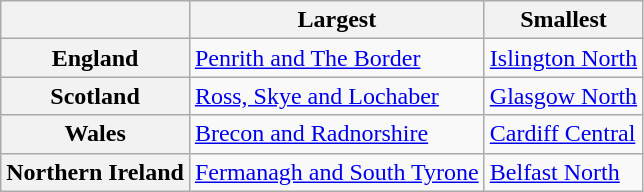<table class=wikitable>
<tr>
<th></th>
<th>Largest</th>
<th>Smallest</th>
</tr>
<tr>
<th>England</th>
<td><a href='#'>Penrith and The Border</a> </td>
<td><a href='#'>Islington North</a> </td>
</tr>
<tr>
<th>Scotland</th>
<td><a href='#'>Ross, Skye and Lochaber</a> </td>
<td><a href='#'>Glasgow North</a> </td>
</tr>
<tr>
<th>Wales</th>
<td><a href='#'>Brecon and Radnorshire</a> </td>
<td><a href='#'>Cardiff Central</a> </td>
</tr>
<tr>
<th>Northern Ireland</th>
<td><a href='#'>Fermanagh and South Tyrone</a> </td>
<td><a href='#'>Belfast North</a> </td>
</tr>
</table>
